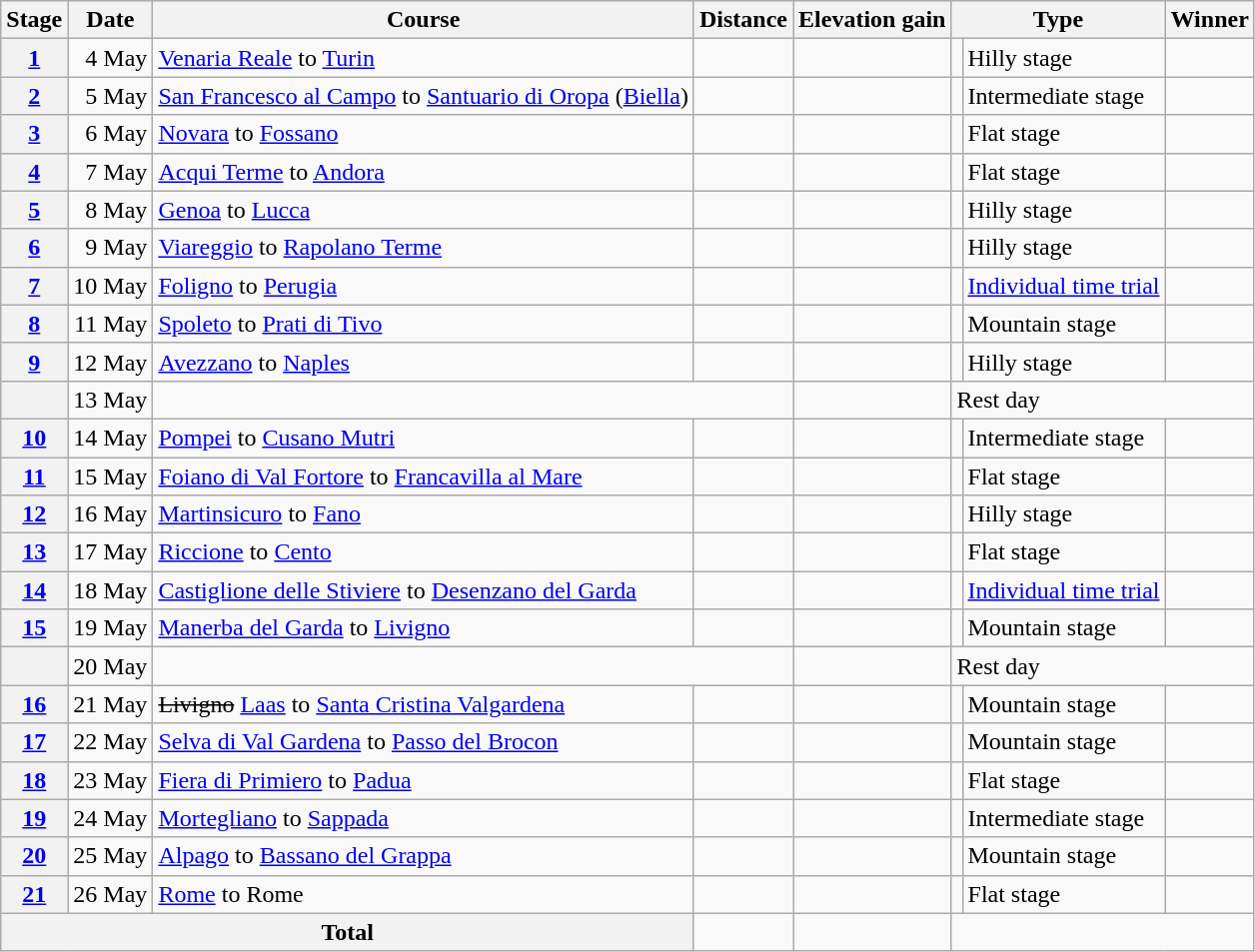<table class="wikitable">
<tr>
<th scope="col">Stage</th>
<th scope="col">Date</th>
<th scope="col">Course</th>
<th scope="col">Distance</th>
<th scope="col">Elevation gain</th>
<th scope="col" colspan="2">Type</th>
<th scope="col">Winner</th>
</tr>
<tr>
<th scope="row"><a href='#'>1</a></th>
<td style="text-align:right">4 May</td>
<td><a href='#'>Venaria Reale</a> to <a href='#'>Turin</a></td>
<td style="text-align:center;"></td>
<td style="text-align:center;"></td>
<td></td>
<td>Hilly stage</td>
<td></td>
</tr>
<tr>
<th scope="row"><a href='#'>2</a></th>
<td style="text-align:right">5 May</td>
<td><a href='#'>San Francesco al Campo</a> to <a href='#'>Santuario di Oropa</a> (<a href='#'>Biella</a>)</td>
<td style="text-align:center;"></td>
<td style="text-align:center;"></td>
<td></td>
<td>Intermediate stage</td>
<td></td>
</tr>
<tr>
<th scope="row"><a href='#'>3</a></th>
<td style="text-align:right">6 May</td>
<td><a href='#'>Novara</a> to <a href='#'>Fossano</a></td>
<td style="text-align:center;"></td>
<td style="text-align:center;"></td>
<td></td>
<td>Flat stage</td>
<td></td>
</tr>
<tr>
<th scope="row"><a href='#'>4</a></th>
<td style="text-align:right">7 May</td>
<td><a href='#'>Acqui Terme</a> to <a href='#'>Andora</a></td>
<td style="text-align:center;"></td>
<td style="text-align:center;"></td>
<td></td>
<td>Flat stage</td>
<td></td>
</tr>
<tr>
<th scope="row"><a href='#'>5</a></th>
<td style="text-align:right">8 May</td>
<td><a href='#'>Genoa</a> to <a href='#'>Lucca</a></td>
<td style="text-align:center;"></td>
<td style="text-align:center;"></td>
<td></td>
<td>Hilly stage</td>
<td></td>
</tr>
<tr>
<th scope="row"><a href='#'>6</a></th>
<td style="text-align:right">9 May</td>
<td><a href='#'>Viareggio</a> to <a href='#'>Rapolano Terme</a></td>
<td style="text-align:center;"></td>
<td style="text-align:center;"></td>
<td></td>
<td>Hilly stage</td>
<td></td>
</tr>
<tr>
<th scope="row"><a href='#'>7</a></th>
<td style="text-align:right">10 May</td>
<td><a href='#'>Foligno</a> to <a href='#'>Perugia</a></td>
<td style="text-align:center;"></td>
<td style="text-align:center;"></td>
<td></td>
<td><a href='#'>Individual time trial</a></td>
<td></td>
</tr>
<tr>
<th scope="row"><a href='#'>8</a></th>
<td style="text-align:right">11 May</td>
<td><a href='#'>Spoleto</a> to <a href='#'>Prati di Tivo</a></td>
<td style="text-align:center;"></td>
<td style="text-align:center;"></td>
<td></td>
<td>Mountain stage</td>
<td></td>
</tr>
<tr>
<th scope="row"><a href='#'>9</a></th>
<td style="text-align:right">12 May</td>
<td><a href='#'>Avezzano</a> to <a href='#'>Naples</a></td>
<td style="text-align:center;"></td>
<td style="text-align:center;"></td>
<td></td>
<td>Hilly stage</td>
<td></td>
</tr>
<tr>
<th></th>
<td style="text-align:right">13 May</td>
<td colspan="2" style="text-align:left;"></td>
<td></td>
<td colspan="3">Rest day</td>
</tr>
<tr>
<th scope="row"><a href='#'>10</a></th>
<td style="text-align:right">14 May</td>
<td><a href='#'>Pompei</a> to <a href='#'>Cusano Mutri</a></td>
<td style="text-align:center;"></td>
<td style="text-align:center;"></td>
<td></td>
<td>Intermediate stage</td>
<td></td>
</tr>
<tr>
<th scope="row"><a href='#'>11</a></th>
<td style="text-align:right">15 May</td>
<td><a href='#'>Foiano di Val Fortore</a> to <a href='#'>Francavilla al Mare</a></td>
<td style="text-align:center;"></td>
<td style="text-align:center;"></td>
<td></td>
<td>Flat stage</td>
<td></td>
</tr>
<tr>
<th scope="row"><a href='#'>12</a></th>
<td style="text-align:right">16 May</td>
<td><a href='#'>Martinsicuro</a> to <a href='#'>Fano</a></td>
<td style="text-align:center;"></td>
<td style="text-align:center;"></td>
<td></td>
<td>Hilly stage</td>
<td></td>
</tr>
<tr>
<th scope="row"><a href='#'>13</a></th>
<td style="text-align:right">17 May</td>
<td><a href='#'>Riccione</a> to <a href='#'>Cento</a></td>
<td style="text-align:center;"></td>
<td style="text-align:center;"></td>
<td></td>
<td>Flat stage</td>
<td></td>
</tr>
<tr>
<th scope="row"><a href='#'>14</a></th>
<td style="text-align:right">18 May</td>
<td><a href='#'>Castiglione delle Stiviere</a> to <a href='#'>Desenzano del Garda</a></td>
<td style="text-align:center;"></td>
<td style="text-align:center;"></td>
<td></td>
<td><a href='#'>Individual time trial</a></td>
<td></td>
</tr>
<tr>
<th scope="row"><a href='#'>15</a></th>
<td style="text-align:right">19 May</td>
<td><a href='#'>Manerba del Garda</a> to <a href='#'>Livigno</a></td>
<td style="text-align:center;"></td>
<td style="text-align:center;"></td>
<td></td>
<td>Mountain stage</td>
<td></td>
</tr>
<tr>
<th></th>
<td style="text-align:right">20 May</td>
<td colspan="2" style="text-align:left;"></td>
<td></td>
<td colspan="3">Rest day</td>
</tr>
<tr>
<th scope="row"><a href='#'>16</a></th>
<td style="text-align:right">21 May</td>
<td><s>Livigno</s> <a href='#'>Laas</a> to <a href='#'>Santa Cristina Valgardena</a></td>
<td style="text-align:center;"></td>
<td style="text-align:center;"></td>
<td></td>
<td>Mountain stage</td>
<td></td>
</tr>
<tr>
<th scope="row"><a href='#'>17</a></th>
<td style="text-align:right">22 May</td>
<td><a href='#'>Selva di Val Gardena</a> to <a href='#'>Passo del Brocon</a></td>
<td style="text-align:center;"></td>
<td style="text-align:center;"></td>
<td></td>
<td>Mountain stage</td>
<td></td>
</tr>
<tr>
<th scope="row"><a href='#'>18</a></th>
<td style="text-align:right">23 May</td>
<td><a href='#'>Fiera di Primiero</a> to <a href='#'>Padua</a></td>
<td style="text-align:center;"></td>
<td style="text-align:center;"></td>
<td></td>
<td>Flat stage</td>
<td></td>
</tr>
<tr>
<th scope="row"><a href='#'>19</a></th>
<td style="text-align:right">24 May</td>
<td><a href='#'>Mortegliano</a> to <a href='#'>Sappada</a></td>
<td style="text-align:center;"></td>
<td style="text-align:center;"></td>
<td></td>
<td>Intermediate stage</td>
<td></td>
</tr>
<tr>
<th scope="row"><a href='#'>20</a></th>
<td style="text-align:right">25 May</td>
<td><a href='#'>Alpago</a> to <a href='#'>Bassano del Grappa</a></td>
<td style="text-align:center;"></td>
<td style="text-align:center;"></td>
<td></td>
<td>Mountain stage</td>
<td></td>
</tr>
<tr>
<th scope="row"><a href='#'>21</a></th>
<td style="text-align:right">26 May</td>
<td><a href='#'>Rome</a> to Rome</td>
<td style="text-align:center;"></td>
<td style="text-align:center;"></td>
<td></td>
<td>Flat stage</td>
<td></td>
</tr>
<tr>
<th colspan="3" style="text-align:center">Total</th>
<td style="text-align:center"></td>
<td style="text-align:center"></td>
</tr>
</table>
